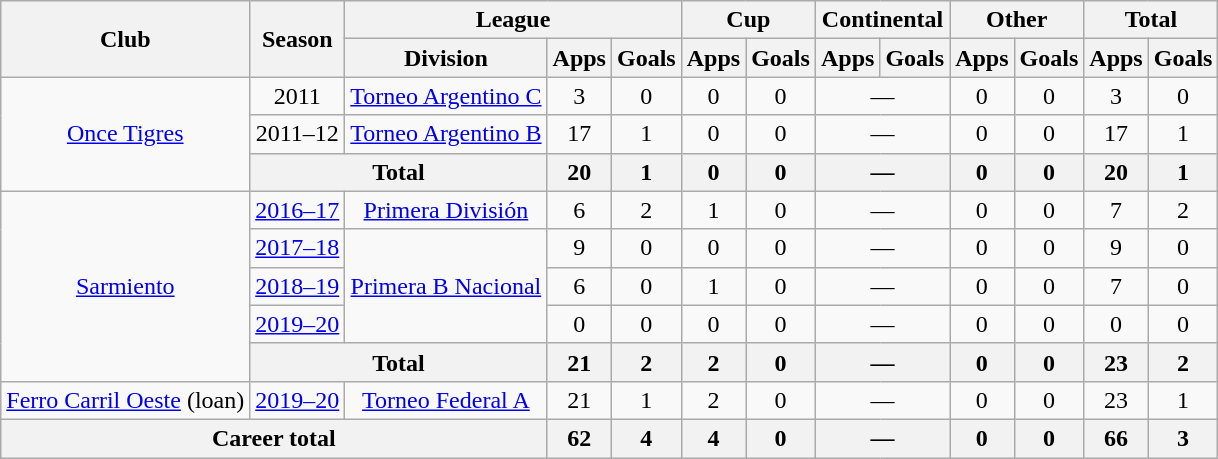<table class="wikitable" style="text-align:center">
<tr>
<th rowspan="2">Club</th>
<th rowspan="2">Season</th>
<th colspan="3">League</th>
<th colspan="2">Cup</th>
<th colspan="2">Continental</th>
<th colspan="2">Other</th>
<th colspan="2">Total</th>
</tr>
<tr>
<th>Division</th>
<th>Apps</th>
<th>Goals</th>
<th>Apps</th>
<th>Goals</th>
<th>Apps</th>
<th>Goals</th>
<th>Apps</th>
<th>Goals</th>
<th>Apps</th>
<th>Goals</th>
</tr>
<tr>
<td rowspan="3"><a href='#'>Once Tigres</a></td>
<td>2011</td>
<td rowspan="1"><a href='#'>Torneo Argentino C</a></td>
<td>3</td>
<td>0</td>
<td>0</td>
<td>0</td>
<td colspan="2">—</td>
<td>0</td>
<td>0</td>
<td>3</td>
<td>0</td>
</tr>
<tr>
<td>2011–12</td>
<td rowspan="1"><a href='#'>Torneo Argentino B</a></td>
<td>17</td>
<td>1</td>
<td>0</td>
<td>0</td>
<td colspan="2">—</td>
<td>0</td>
<td>0</td>
<td>17</td>
<td>1</td>
</tr>
<tr>
<th colspan="2">Total</th>
<th>20</th>
<th>1</th>
<th>0</th>
<th>0</th>
<th colspan="2">—</th>
<th>0</th>
<th>0</th>
<th>20</th>
<th>1</th>
</tr>
<tr>
<td rowspan="5"><a href='#'>Sarmiento</a></td>
<td><a href='#'>2016–17</a></td>
<td rowspan="1"><a href='#'>Primera División</a></td>
<td>6</td>
<td>2</td>
<td>1</td>
<td>0</td>
<td colspan="2">—</td>
<td>0</td>
<td>0</td>
<td>7</td>
<td>2</td>
</tr>
<tr>
<td><a href='#'>2017–18</a></td>
<td rowspan="3"><a href='#'>Primera B Nacional</a></td>
<td>9</td>
<td>0</td>
<td>0</td>
<td>0</td>
<td colspan="2">—</td>
<td>0</td>
<td>0</td>
<td>9</td>
<td>0</td>
</tr>
<tr>
<td><a href='#'>2018–19</a></td>
<td>6</td>
<td>0</td>
<td>1</td>
<td>0</td>
<td colspan="2">—</td>
<td>0</td>
<td>0</td>
<td>7</td>
<td>0</td>
</tr>
<tr>
<td><a href='#'>2019–20</a></td>
<td>0</td>
<td>0</td>
<td>0</td>
<td>0</td>
<td colspan="2">—</td>
<td>0</td>
<td>0</td>
<td>0</td>
<td>0</td>
</tr>
<tr>
<th colspan="2">Total</th>
<th>21</th>
<th>2</th>
<th>2</th>
<th>0</th>
<th colspan="2">—</th>
<th>0</th>
<th>0</th>
<th>23</th>
<th>2</th>
</tr>
<tr>
<td rowspan="1"><a href='#'>Ferro Carril Oeste</a> (loan)</td>
<td><a href='#'>2019–20</a></td>
<td rowspan="1"><a href='#'>Torneo Federal A</a></td>
<td>21</td>
<td>1</td>
<td>2</td>
<td>0</td>
<td colspan="2">—</td>
<td>0</td>
<td>0</td>
<td>23</td>
<td>1</td>
</tr>
<tr>
<th colspan="3">Career total</th>
<th>62</th>
<th>4</th>
<th>4</th>
<th>0</th>
<th colspan="2">—</th>
<th>0</th>
<th>0</th>
<th>66</th>
<th>3</th>
</tr>
</table>
